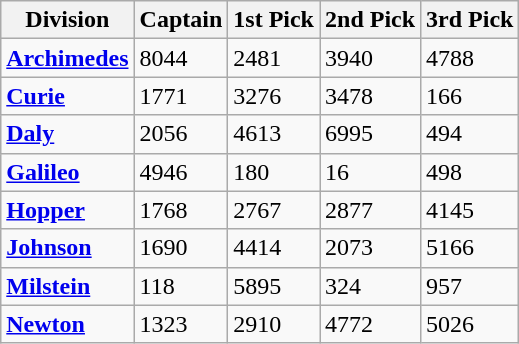<table class="wikitable">
<tr>
<th><strong>Division</strong></th>
<th>Captain</th>
<th>1st Pick</th>
<th>2nd Pick</th>
<th>3rd Pick</th>
</tr>
<tr>
<td><strong><a href='#'>Archimedes</a></strong></td>
<td>8044</td>
<td>2481</td>
<td>3940</td>
<td>4788</td>
</tr>
<tr>
<td><strong><a href='#'>Curie</a></strong></td>
<td>1771</td>
<td>3276</td>
<td>3478</td>
<td>166</td>
</tr>
<tr>
<td><strong><a href='#'>Daly</a></strong></td>
<td>2056</td>
<td>4613</td>
<td>6995</td>
<td>494</td>
</tr>
<tr>
<td><strong><a href='#'>Galileo</a></strong></td>
<td>4946</td>
<td>180</td>
<td>16</td>
<td>498</td>
</tr>
<tr>
<td><strong><a href='#'>Hopper</a></strong></td>
<td>1768</td>
<td>2767</td>
<td>2877</td>
<td>4145</td>
</tr>
<tr>
<td><strong><a href='#'>Johnson</a></strong></td>
<td>1690</td>
<td>4414</td>
<td>2073</td>
<td>5166</td>
</tr>
<tr>
<td><strong><a href='#'>Milstein</a></strong></td>
<td>118</td>
<td>5895</td>
<td>324</td>
<td>957</td>
</tr>
<tr>
<td><strong><a href='#'>Newton</a></strong></td>
<td>1323</td>
<td>2910</td>
<td>4772</td>
<td>5026</td>
</tr>
</table>
